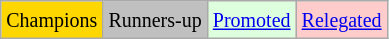<table class="wikitable">
<tr>
<td bgcolor=gold><small>Champions</small></td>
<td bgcolor=silver><small>Runners-up</small></td>
<td bgcolor="#DDFFDD"><small><a href='#'>Promoted</a></small></td>
<td bgcolor= "#FFCCCC"><small><a href='#'>Relegated</a></small></td>
</tr>
</table>
